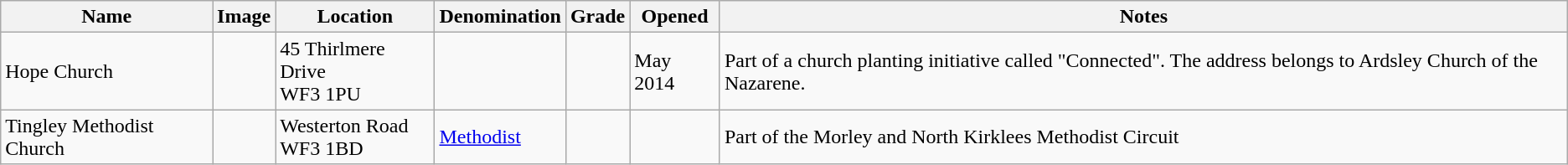<table class="wikitable sortable">
<tr>
<th>Name</th>
<th class="unsortable">Image</th>
<th>Location</th>
<th>Denomination</th>
<th>Grade</th>
<th>Opened</th>
<th class="unsortable">Notes</th>
</tr>
<tr>
<td>Hope Church </td>
<td></td>
<td>45 Thirlmere Drive<br>WF3 1PU</td>
<td></td>
<td></td>
<td>May 2014</td>
<td>Part of a church planting initiative called "Connected". The address belongs to Ardsley Church of the Nazarene.</td>
</tr>
<tr>
<td>Tingley Methodist Church </td>
<td></td>
<td>Westerton Road<br>WF3 1BD</td>
<td><a href='#'>Methodist</a></td>
<td></td>
<td></td>
<td>Part of the Morley and North Kirklees Methodist Circuit</td>
</tr>
</table>
